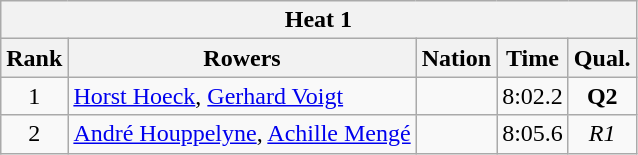<table class="wikitable" style="text-align:center">
<tr>
<th colspan=5 align=center><strong>Heat 1</strong></th>
</tr>
<tr>
<th>Rank</th>
<th>Rowers</th>
<th>Nation</th>
<th>Time</th>
<th>Qual.</th>
</tr>
<tr>
<td>1</td>
<td align=left><a href='#'>Horst Hoeck</a>, <a href='#'>Gerhard Voigt</a></td>
<td align=left></td>
<td>8:02.2</td>
<td><strong>Q2</strong></td>
</tr>
<tr>
<td>2</td>
<td align=left><a href='#'>André Houppelyne</a>, <a href='#'>Achille Mengé</a></td>
<td align=left></td>
<td>8:05.6</td>
<td><em>R1</em></td>
</tr>
</table>
